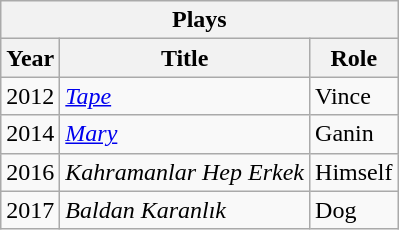<table class="wikitable">
<tr>
<th colspan="3">Plays</th>
</tr>
<tr>
<th>Year</th>
<th>Title</th>
<th>Role</th>
</tr>
<tr>
<td>2012</td>
<td><em><a href='#'>Tape</a></em></td>
<td>Vince</td>
</tr>
<tr>
<td>2014</td>
<td><em><a href='#'>Mary</a></em></td>
<td>Ganin</td>
</tr>
<tr>
<td>2016</td>
<td><em>Kahramanlar Hep Erkek</em></td>
<td>Himself</td>
</tr>
<tr>
<td>2017</td>
<td><em>Baldan Karanlık</em></td>
<td>Dog</td>
</tr>
</table>
